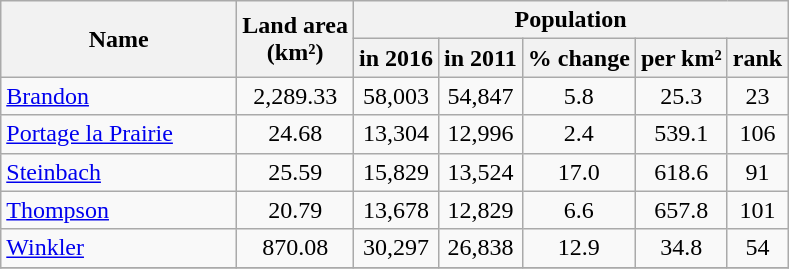<table class="wikitable" style="text-align:center;">
<tr>
<th rowspan="2" width="150px">Name</th>
<th rowspan="2">Land area<br>(km²)</th>
<th colspan="5">Population</th>
</tr>
<tr>
<th>in 2016</th>
<th>in 2011</th>
<th>% change</th>
<th>per km²</th>
<th>rank</th>
</tr>
<tr>
<td align="left"><a href='#'>Brandon</a></td>
<td>2,289.33</td>
<td>58,003</td>
<td>54,847</td>
<td>5.8</td>
<td>25.3</td>
<td>23</td>
</tr>
<tr>
<td align="left"><a href='#'>Portage la Prairie</a></td>
<td>24.68</td>
<td>13,304</td>
<td>12,996</td>
<td>2.4</td>
<td>539.1</td>
<td>106</td>
</tr>
<tr>
<td align="left"><a href='#'>Steinbach</a></td>
<td>25.59</td>
<td>15,829</td>
<td>13,524</td>
<td>17.0</td>
<td>618.6</td>
<td>91</td>
</tr>
<tr>
<td align="left"><a href='#'>Thompson</a></td>
<td>20.79</td>
<td>13,678</td>
<td>12,829</td>
<td>6.6</td>
<td>657.8</td>
<td>101</td>
</tr>
<tr>
<td align="left"><a href='#'>Winkler</a></td>
<td>870.08</td>
<td>30,297</td>
<td>26,838</td>
<td>12.9</td>
<td>34.8</td>
<td>54</td>
</tr>
<tr>
</tr>
</table>
